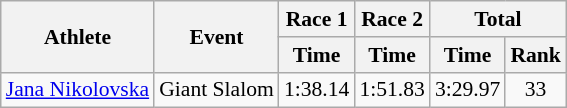<table class="wikitable" style="font-size:90%">
<tr>
<th rowspan="2">Athlete</th>
<th rowspan="2">Event</th>
<th>Race 1</th>
<th>Race 2</th>
<th colspan="2">Total</th>
</tr>
<tr>
<th>Time</th>
<th>Time</th>
<th>Time</th>
<th>Rank</th>
</tr>
<tr>
<td><a href='#'>Jana Nikolovska</a></td>
<td>Giant Slalom</td>
<td align="center">1:38.14</td>
<td align="center">1:51.83</td>
<td align="center">3:29.97</td>
<td align="center">33</td>
</tr>
</table>
